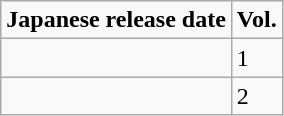<table class="wikitable">
<tr>
<td><strong>Japanese release date</strong></td>
<td><strong>Vol.</strong></td>
</tr>
<tr>
<td></td>
<td>1</td>
</tr>
<tr>
<td></td>
<td>2</td>
</tr>
</table>
